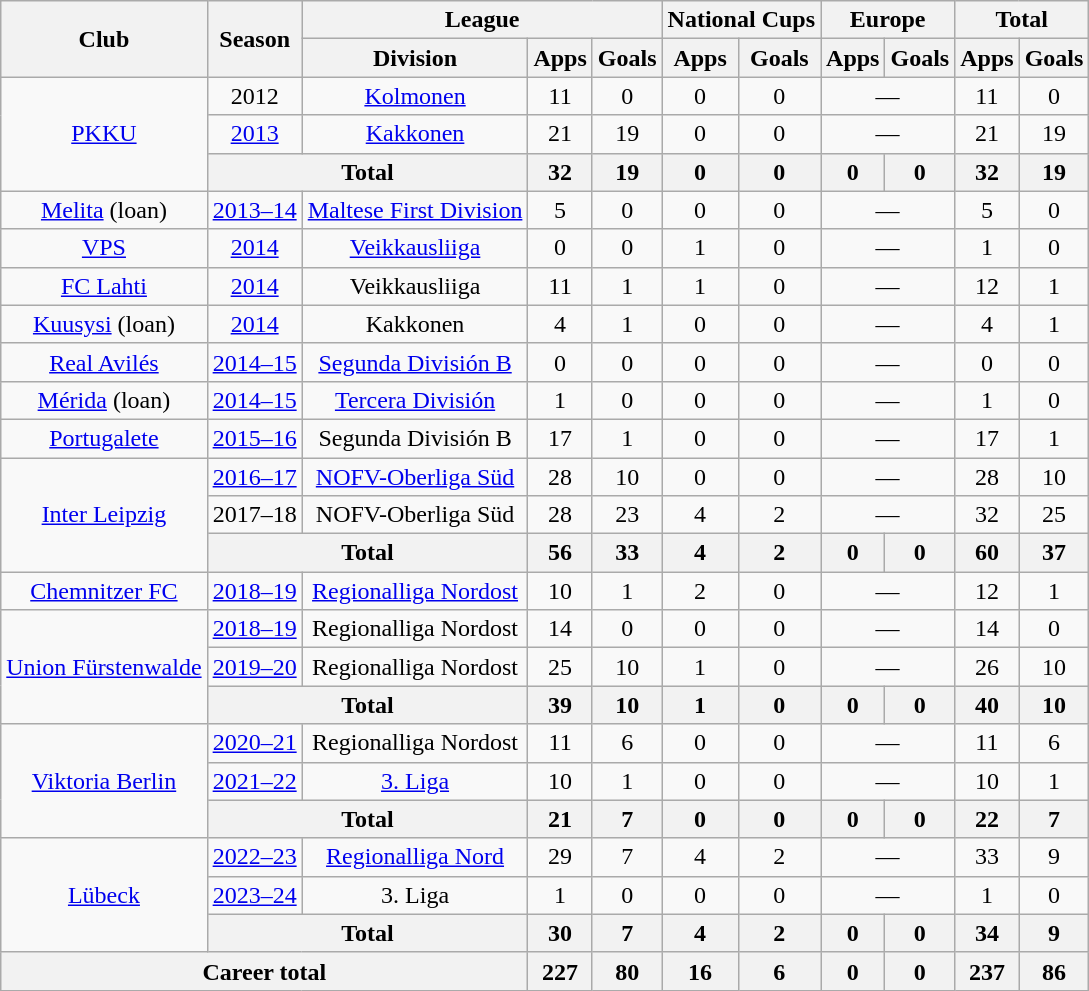<table class="wikitable" style="text-align:center">
<tr>
<th rowspan="2">Club</th>
<th rowspan="2">Season</th>
<th colspan="3">League</th>
<th colspan="2">National Cups</th>
<th colspan="2">Europe</th>
<th colspan="2">Total</th>
</tr>
<tr>
<th>Division</th>
<th>Apps</th>
<th>Goals</th>
<th>Apps</th>
<th>Goals</th>
<th>Apps</th>
<th>Goals</th>
<th>Apps</th>
<th>Goals</th>
</tr>
<tr>
<td rowspan="3"><a href='#'>PKKU</a></td>
<td>2012</td>
<td rowspan="1"><a href='#'>Kolmonen</a></td>
<td>11</td>
<td>0</td>
<td>0</td>
<td>0</td>
<td colspan="2">—</td>
<td>11</td>
<td>0</td>
</tr>
<tr>
<td><a href='#'>2013</a></td>
<td rowspan="1"><a href='#'>Kakkonen</a></td>
<td>21</td>
<td>19</td>
<td>0</td>
<td>0</td>
<td colspan="2">—</td>
<td>21</td>
<td>19</td>
</tr>
<tr>
<th colspan="2">Total</th>
<th>32</th>
<th>19</th>
<th>0</th>
<th>0</th>
<th>0</th>
<th>0</th>
<th>32</th>
<th>19</th>
</tr>
<tr>
<td><a href='#'>Melita</a> (loan)</td>
<td><a href='#'>2013–14</a></td>
<td><a href='#'>Maltese First Division</a></td>
<td>5</td>
<td>0</td>
<td>0</td>
<td>0</td>
<td colspan="2">—</td>
<td>5</td>
<td>0</td>
</tr>
<tr>
<td><a href='#'>VPS</a></td>
<td><a href='#'>2014</a></td>
<td><a href='#'>Veikkausliiga</a></td>
<td>0</td>
<td>0</td>
<td>1</td>
<td>0</td>
<td colspan="2">—</td>
<td>1</td>
<td>0</td>
</tr>
<tr>
<td><a href='#'>FC Lahti</a></td>
<td><a href='#'>2014</a></td>
<td>Veikkausliiga</td>
<td>11</td>
<td>1</td>
<td>1</td>
<td>0</td>
<td colspan="2">—</td>
<td>12</td>
<td>1</td>
</tr>
<tr>
<td><a href='#'>Kuusysi</a> (loan)</td>
<td><a href='#'>2014</a></td>
<td>Kakkonen</td>
<td>4</td>
<td>1</td>
<td>0</td>
<td>0</td>
<td colspan="2">—</td>
<td>4</td>
<td>1</td>
</tr>
<tr>
<td><a href='#'>Real Avilés</a></td>
<td><a href='#'>2014–15</a></td>
<td><a href='#'>Segunda División B</a></td>
<td>0</td>
<td>0</td>
<td>0</td>
<td>0</td>
<td colspan="2">—</td>
<td>0</td>
<td>0</td>
</tr>
<tr>
<td><a href='#'>Mérida</a> (loan)</td>
<td><a href='#'>2014–15</a></td>
<td><a href='#'>Tercera División</a></td>
<td>1</td>
<td>0</td>
<td>0</td>
<td>0</td>
<td colspan="2">—</td>
<td>1</td>
<td>0</td>
</tr>
<tr>
<td><a href='#'>Portugalete</a></td>
<td><a href='#'>2015–16</a></td>
<td>Segunda División B</td>
<td>17</td>
<td>1</td>
<td>0</td>
<td>0</td>
<td colspan="2">—</td>
<td>17</td>
<td>1</td>
</tr>
<tr>
<td rowspan="3"><a href='#'>Inter Leipzig</a></td>
<td><a href='#'>2016–17</a></td>
<td><a href='#'>NOFV-Oberliga Süd</a></td>
<td>28</td>
<td>10</td>
<td>0</td>
<td>0</td>
<td colspan="2">—</td>
<td>28</td>
<td>10</td>
</tr>
<tr>
<td>2017–18</td>
<td>NOFV-Oberliga Süd</td>
<td>28</td>
<td>23</td>
<td>4</td>
<td>2</td>
<td colspan="2">—</td>
<td>32</td>
<td>25</td>
</tr>
<tr>
<th colspan="2">Total</th>
<th>56</th>
<th>33</th>
<th>4</th>
<th>2</th>
<th>0</th>
<th>0</th>
<th>60</th>
<th>37</th>
</tr>
<tr>
<td><a href='#'>Chemnitzer FC</a></td>
<td><a href='#'>2018–19</a></td>
<td><a href='#'>Regionalliga Nordost</a></td>
<td>10</td>
<td>1</td>
<td>2</td>
<td>0</td>
<td colspan="2">—</td>
<td>12</td>
<td>1</td>
</tr>
<tr>
<td rowspan="3"><a href='#'>Union Fürstenwalde</a></td>
<td><a href='#'>2018–19</a></td>
<td>Regionalliga Nordost</td>
<td>14</td>
<td>0</td>
<td>0</td>
<td>0</td>
<td colspan="2">—</td>
<td>14</td>
<td>0</td>
</tr>
<tr>
<td><a href='#'>2019–20</a></td>
<td>Regionalliga Nordost</td>
<td>25</td>
<td>10</td>
<td>1</td>
<td>0</td>
<td colspan="2">—</td>
<td>26</td>
<td>10</td>
</tr>
<tr>
<th colspan="2">Total</th>
<th>39</th>
<th>10</th>
<th>1</th>
<th>0</th>
<th>0</th>
<th>0</th>
<th>40</th>
<th>10</th>
</tr>
<tr>
<td rowspan="3"><a href='#'>Viktoria Berlin</a></td>
<td><a href='#'>2020–21</a></td>
<td>Regionalliga Nordost</td>
<td>11</td>
<td>6</td>
<td>0</td>
<td>0</td>
<td colspan="2">—</td>
<td>11</td>
<td>6</td>
</tr>
<tr>
<td><a href='#'>2021–22</a></td>
<td><a href='#'>3. Liga</a></td>
<td>10</td>
<td>1</td>
<td>0</td>
<td>0</td>
<td colspan="2">—</td>
<td>10</td>
<td>1</td>
</tr>
<tr>
<th colspan="2">Total</th>
<th>21</th>
<th>7</th>
<th>0</th>
<th>0</th>
<th>0</th>
<th>0</th>
<th>22</th>
<th>7</th>
</tr>
<tr>
<td rowspan="3"><a href='#'>Lübeck</a></td>
<td><a href='#'>2022–23</a></td>
<td><a href='#'>Regionalliga Nord</a></td>
<td>29</td>
<td>7</td>
<td>4</td>
<td>2</td>
<td colspan="2">—</td>
<td>33</td>
<td>9</td>
</tr>
<tr>
<td><a href='#'>2023–24</a></td>
<td>3. Liga</td>
<td>1</td>
<td>0</td>
<td>0</td>
<td>0</td>
<td colspan="2">—</td>
<td>1</td>
<td>0</td>
</tr>
<tr>
<th colspan="2">Total</th>
<th>30</th>
<th>7</th>
<th>4</th>
<th>2</th>
<th>0</th>
<th>0</th>
<th>34</th>
<th>9</th>
</tr>
<tr>
<th colspan="3">Career total</th>
<th>227</th>
<th>80</th>
<th>16</th>
<th>6</th>
<th>0</th>
<th>0</th>
<th>237</th>
<th>86</th>
</tr>
</table>
